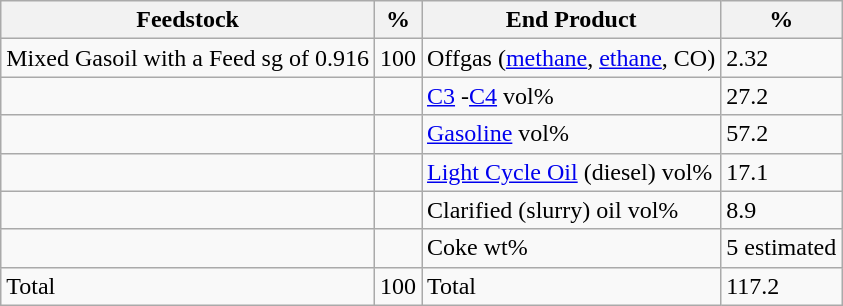<table class="wikitable">
<tr>
<th>Feedstock</th>
<th>%</th>
<th>End Product</th>
<th>%</th>
</tr>
<tr>
<td>Mixed Gasoil with a Feed sg of 0.916</td>
<td>100</td>
<td>Offgas (<a href='#'>methane</a>, <a href='#'>ethane</a>, CO)</td>
<td>2.32</td>
</tr>
<tr>
<td></td>
<td></td>
<td><a href='#'>C3</a> -<a href='#'>C4</a> vol%</td>
<td>27.2</td>
</tr>
<tr>
<td></td>
<td></td>
<td><a href='#'>Gasoline</a> vol%</td>
<td>57.2</td>
</tr>
<tr>
<td></td>
<td></td>
<td><a href='#'>Light Cycle Oil</a> (diesel) vol%</td>
<td>17.1</td>
</tr>
<tr>
<td></td>
<td></td>
<td>Clarified (slurry) oil vol%</td>
<td>8.9</td>
</tr>
<tr>
<td></td>
<td></td>
<td>Coke wt%</td>
<td>5 estimated</td>
</tr>
<tr>
<td>Total</td>
<td>100</td>
<td>Total</td>
<td>117.2</td>
</tr>
</table>
